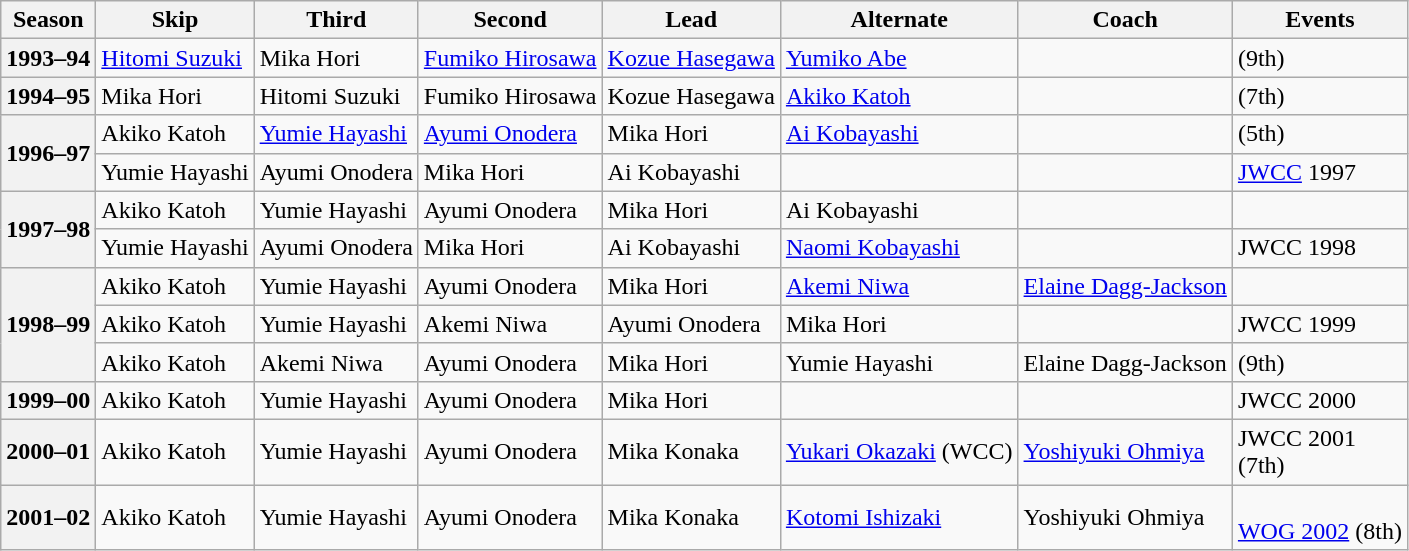<table class="wikitable">
<tr>
<th scope="col">Season</th>
<th scope="col">Skip</th>
<th scope="col">Third</th>
<th scope="col">Second</th>
<th scope="col">Lead</th>
<th scope="col">Alternate</th>
<th scope="col">Coach</th>
<th scope="col">Events</th>
</tr>
<tr>
<th scope="row">1993–94</th>
<td><a href='#'>Hitomi Suzuki</a></td>
<td>Mika Hori</td>
<td><a href='#'>Fumiko Hirosawa</a></td>
<td><a href='#'>Kozue Hasegawa</a></td>
<td><a href='#'>Yumiko Abe</a></td>
<td></td>
<td> (9th)</td>
</tr>
<tr>
<th scope="row">1994–95</th>
<td>Mika Hori</td>
<td>Hitomi Suzuki</td>
<td>Fumiko Hirosawa</td>
<td>Kozue Hasegawa</td>
<td><a href='#'>Akiko Katoh</a></td>
<td></td>
<td> (7th)</td>
</tr>
<tr>
<th scope="row" rowspan=2>1996–97</th>
<td>Akiko Katoh</td>
<td><a href='#'>Yumie Hayashi</a></td>
<td><a href='#'>Ayumi Onodera</a></td>
<td>Mika Hori</td>
<td><a href='#'>Ai Kobayashi</a></td>
<td></td>
<td> (5th)</td>
</tr>
<tr>
<td>Yumie Hayashi</td>
<td>Ayumi Onodera</td>
<td>Mika Hori</td>
<td>Ai Kobayashi</td>
<td></td>
<td></td>
<td><a href='#'>JWCC</a> 1997 </td>
</tr>
<tr>
<th scope="row" rowspan=2>1997–98</th>
<td>Akiko Katoh</td>
<td>Yumie Hayashi</td>
<td>Ayumi Onodera</td>
<td>Mika Hori</td>
<td>Ai Kobayashi</td>
<td></td>
<td> </td>
</tr>
<tr>
<td>Yumie Hayashi</td>
<td>Ayumi Onodera</td>
<td>Mika Hori</td>
<td>Ai Kobayashi</td>
<td><a href='#'>Naomi Kobayashi</a></td>
<td></td>
<td>JWCC 1998 </td>
</tr>
<tr>
<th scope="row" rowspan=3>1998–99</th>
<td>Akiko Katoh</td>
<td>Yumie Hayashi</td>
<td>Ayumi Onodera</td>
<td>Mika Hori</td>
<td><a href='#'>Akemi Niwa</a></td>
<td><a href='#'>Elaine Dagg-Jackson</a></td>
<td> </td>
</tr>
<tr>
<td>Akiko Katoh</td>
<td>Yumie Hayashi</td>
<td>Akemi Niwa</td>
<td>Ayumi Onodera</td>
<td>Mika Hori</td>
<td></td>
<td>JWCC 1999 </td>
</tr>
<tr>
<td>Akiko Katoh</td>
<td>Akemi Niwa</td>
<td>Ayumi Onodera</td>
<td>Mika Hori</td>
<td>Yumie Hayashi</td>
<td>Elaine Dagg-Jackson</td>
<td> (9th)</td>
</tr>
<tr>
<th scope="row">1999–00</th>
<td>Akiko Katoh</td>
<td>Yumie Hayashi</td>
<td>Ayumi Onodera</td>
<td>Mika Hori</td>
<td></td>
<td></td>
<td>JWCC 2000 </td>
</tr>
<tr>
<th scope="row">2000–01</th>
<td>Akiko Katoh</td>
<td>Yumie Hayashi</td>
<td>Ayumi Onodera</td>
<td>Mika Konaka</td>
<td><a href='#'>Yukari Okazaki</a> (WCC)</td>
<td><a href='#'>Yoshiyuki Ohmiya</a></td>
<td>JWCC 2001 <br> (7th)</td>
</tr>
<tr>
<th scope="row">2001–02</th>
<td>Akiko Katoh</td>
<td>Yumie Hayashi</td>
<td>Ayumi Onodera</td>
<td>Mika Konaka</td>
<td><a href='#'>Kotomi Ishizaki</a></td>
<td>Yoshiyuki Ohmiya</td>
<td> <br><a href='#'>WOG 2002</a> (8th)</td>
</tr>
</table>
